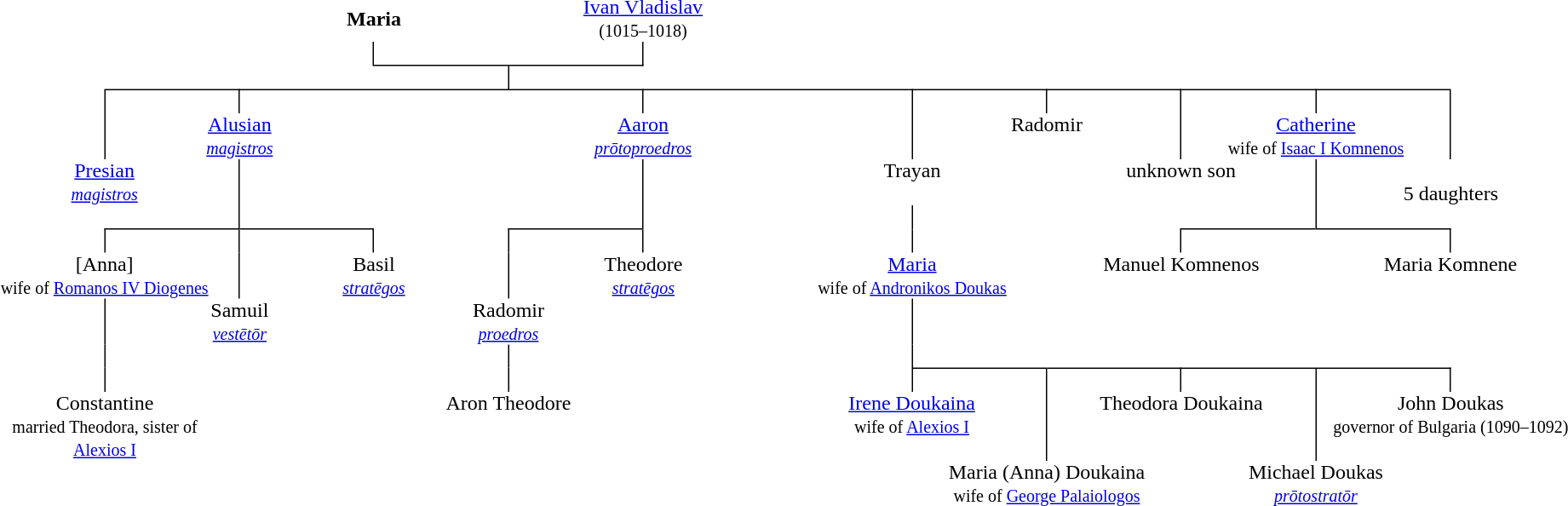<table width="100%" style="text-align: center; border-collapse: collapse;" cellSpacing="0" cellPadding="0">
<tr>
<td width="8.333%"> </td>
<td width="8.333%"> </td>
<td width="8.333%"> </td>
<td width="8.333%"> </td>
<td width="8.333%"> </td>
<td width="8.333%"> </td>
<td width="8.333%"> </td>
<td width="8.333%"> </td>
<td width="8.333%"> </td>
<td width="8.333%"> </td>
<td width="8.333%"> </td>
<td width="8.333%"> </td>
</tr>
<tr style="height: 4ex;">
<td colspan="2"> </td>
<td colspan="2"><strong>Maria</strong></td>
<td colspan="2"><a href='#'>Ivan Vladislav</a><br><small>(1015–1018)</small></td>
</tr>
<tr style="vertical-align: top">
<td colspan="1"> </td>
<td colspan="2" style="border-right: solid black 1px;"> </td>
<td colspan="2" style="border-right: solid black 1px; border-bottom: solid black 1px;"> </td>
</tr>
<tr style="height: 2ex;">
<td colspan="1"> </td>
<td colspan="3" style="border-right: solid black 1px; border-bottom: solid black 1px;"> </td>
<td colspan="7" style="border-bottom: solid black 1px;"> </td>
</tr>
<tr style="height: 2ex;">
<td colspan="1"> </td>
<td colspan="1" style="border-left: solid black 1px; border-right: solid black 1px;"> </td>
<td colspan="2"> </td>
<td colspan="1" style="border-right: solid black 1px;"> </td>
<td colspan="2"> </td>
<td colspan="1" style="border-left: solid black 1px; border-right: solid black 1px;"> </td>
<td colspan="1" style="border-right: solid black 1px;"> </td>
<td colspan="1"> </td>
<td colspan="1" style="border-left: solid black 1px; border-right: solid black 1px;"> </td>
</tr>
<tr style="vertical-align: top">
<td colspan="1" style="border-right: solid black 1px;"> </td>
<td colspan="2"><a href='#'>Alusian</a><br><small><em><a href='#'>magistros</a></em></small></td>
<td colspan="1"> </td>
<td colspan="2"><a href='#'>Aaron</a><br><small><em><a href='#'>prōtoproedros</a></em></small></td>
<td colspan="1" style="border-right: solid black 1px;"> </td>
<td colspan="2" style="border-right: solid black 1px;">Radomir</td>
<td colspan="2" style="border-right: solid black 1px;"><a href='#'>Catherine</a><br><small>wife of <a href='#'>Isaac I Komnenos</a></small></td>
</tr>
<tr style="vertical-align: top">
<td colspan="2"><a href='#'>Presian</a><br><small><em><a href='#'>magistros</a></em></small></td>
<td colspan="3" style="border-left: solid black 1px;"> </td>
<td colspan="1" style="border-left: solid black 1px;"> </td>
<td colspan="2">Trayan</td>
<td colspan="2">unknown son</td>
<td colspan="2" style="border-left: solid black 1px;"><br>5 daughters</td>
</tr>
<tr style="height: 2ex;">
<td colspan="2" style="border-right: solid black 1px; "> </td>
<td colspan="3" style="border-right: solid black 1px;"> </td>
<td colspan="2" style="border-right: solid black 1px;"> </td>
<td colspan="3" style="border-right: solid black 1px;"> </td>
</tr>
<tr style="height: 2ex;">
<td colspan="1"> </td>
<td colspan="1" style="border-left: solid black 1px; border-right: solid black 1px; border-top: solid black 1px;"> </td>
<td colspan="1" style="border-right: solid black 1px; border-top: solid black 1px;"> </td>
<td colspan="1"> </td>
<td colspan="1" style="border-left: solid black 1px; border-right: solid black 1px; border-top: solid black 1px;"> </td>
<td colspan="2" style="border-right: solid black 1px;"> </td>
<td colspan="2" style="border-right: solid black 1px;"> </td>
<td colspan="2" style="border-right: solid black 1px; border-top: solid black 1px;"> </td>
</tr>
<tr style="vertical-align: top">
<td colspan="2">[Anna]<br><small>wife of <a href='#'>Romanos IV Diogenes</a></small></td>
<td colspan="2" style="border-left: solid black 1px;">Basil<br><small><em><a href='#'>stratēgos</a></em></small></td>
<td colspan="2" style="border-left: solid black 1px;">Theodore<br><small><em><a href='#'>stratēgos</a></em></small></td>
<td colspan="2"><a href='#'>Maria</a><br><small>wife of <a href='#'>Andronikos Doukas</a></small></td>
<td colspan="2">Manuel Komnenos</td>
<td colspan="2">Maria Komnene</td>
</tr>
<tr style="vertical-align: top">
<td colspan="1"> </td>
<td colspan="2" style="border-left: solid black 1px;">Samuil<br><small><em><a href='#'>vestētōr</a></em></small></td>
<td colspan="2">Radomir<br><small><em><a href='#'>proedros</a></em></small></td>
<td colspan="2" style="border-right: solid black 1px;"> </td>
<td colspan="5"> </td>
</tr>
<tr style="height: 2ex;">
<td colspan="1" style="border-right: solid black 1px; "> </td>
<td colspan="3" style="border-right: solid black 1px;"> </td>
<td colspan="3" style="border-right: solid black 1px;"> </td>
</tr>
<tr style="height: 2ex;">
<td colspan="1" style="border-right: solid black 1px; "> </td>
<td colspan="3" style="border-right: solid black 1px;"> </td>
<td colspan="2"> </td>
<td colspan="1" style="border-right: solid black 1px;"> </td>
<td colspan="1" style="border-top: solid black 1px;"> </td>
<td colspan="1" style="border-left: solid black 1px; border-right: solid black 1px; border-top: solid black 1px;"> </td>
<td colspan="1" style="border-top: solid black 1px;"> </td>
<td colspan="1" style="border-left: solid black 1px; border-right: solid black 1px; border-top: solid black 1px;"> </td>
</tr>
<tr style="vertical-align: top">
<td colspan="2">Constantine<br><small>married Theodora, sister of<br><a href='#'>Alexios I</a></small></td>
<td colspan="1"> </td>
<td colspan="2">Aron Theodore</td>
<td colspan="1"> </td>
<td colspan="2" style="border-right: solid black 1px; "><a href='#'>Irene Doukaina</a><br><small>wife of <a href='#'>Alexios I</a></small></td>
<td colspan="2" style="border-right: solid black 1px; ">Theodora Doukaina</td>
<td colspan="2">John Doukas<br><small>governor of Bulgaria (1090–1092)</small></td>
</tr>
<tr style="vertical-align: top">
<td colspan="7"> </td>
<td colspan="2">Maria (Anna) Doukaina<br><small>wife of <a href='#'>George Palaiologos</a></small></td>
<td colspan="2">Michael Doukas<br><small><em><a href='#'>prōtostratōr</a></em></small></td>
</tr>
</table>
